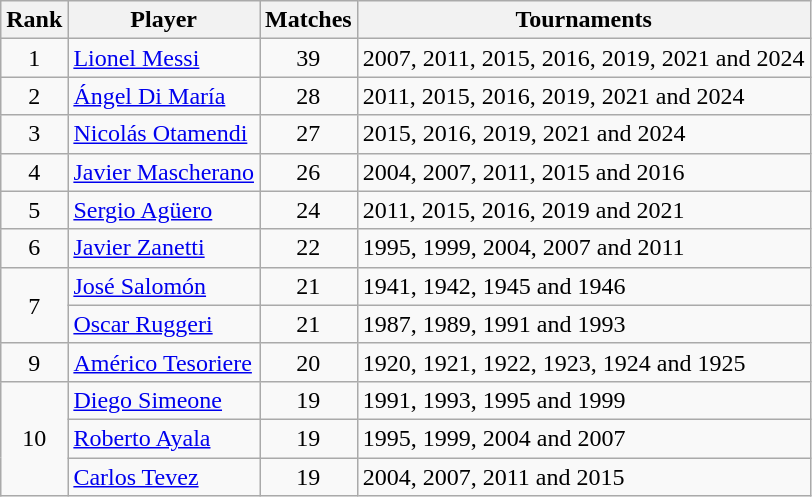<table class="wikitable" style="text-align: left;">
<tr>
<th>Rank</th>
<th>Player</th>
<th>Matches</th>
<th>Tournaments</th>
</tr>
<tr>
<td align=center>1</td>
<td><a href='#'>Lionel Messi</a></td>
<td align=center>39</td>
<td>2007, 2011, 2015, 2016, 2019, 2021 and 2024</td>
</tr>
<tr>
<td align=center>2</td>
<td><a href='#'>Ángel Di María</a></td>
<td align=center>28</td>
<td>2011, 2015, 2016, 2019, 2021 and 2024</td>
</tr>
<tr>
<td align=center>3</td>
<td><a href='#'>Nicolás Otamendi</a></td>
<td align=center>27</td>
<td>2015, 2016, 2019, 2021 and 2024</td>
</tr>
<tr>
<td align=center>4</td>
<td><a href='#'>Javier Mascherano</a></td>
<td align=center>26</td>
<td>2004, 2007, 2011, 2015 and 2016</td>
</tr>
<tr>
<td align=center>5</td>
<td><a href='#'>Sergio Agüero</a></td>
<td align=center>24</td>
<td>2011, 2015, 2016, 2019 and 2021</td>
</tr>
<tr>
<td align=center>6</td>
<td><a href='#'>Javier Zanetti</a></td>
<td align=center>22</td>
<td>1995, 1999, 2004, 2007 and 2011</td>
</tr>
<tr>
<td rowspan=2 align=center>7</td>
<td><a href='#'>José Salomón</a></td>
<td align=center>21</td>
<td>1941, 1942, 1945 and 1946</td>
</tr>
<tr>
<td><a href='#'>Oscar Ruggeri</a></td>
<td align=center>21</td>
<td>1987, 1989, 1991 and 1993</td>
</tr>
<tr>
<td align=center>9</td>
<td><a href='#'>Américo Tesoriere</a></td>
<td align=center>20</td>
<td>1920, 1921, 1922, 1923, 1924 and 1925</td>
</tr>
<tr>
<td rowspan=3 align=center>10</td>
<td><a href='#'>Diego Simeone</a></td>
<td align=center>19</td>
<td>1991, 1993, 1995 and 1999</td>
</tr>
<tr>
<td><a href='#'>Roberto Ayala</a></td>
<td align=center>19</td>
<td>1995, 1999, 2004 and 2007</td>
</tr>
<tr>
<td><a href='#'>Carlos Tevez</a></td>
<td align=center>19</td>
<td>2004, 2007, 2011 and 2015</td>
</tr>
</table>
